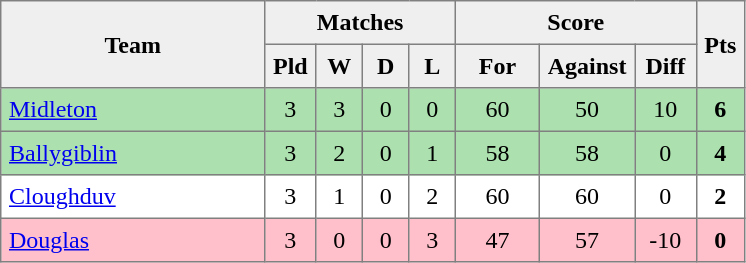<table style=border-collapse:collapse border=1 cellspacing=0 cellpadding=5>
<tr align=center bgcolor=#efefef>
<th rowspan=2 width=165>Team</th>
<th colspan=4>Matches</th>
<th colspan=3>Score</th>
<th rowspan=2width=20>Pts</th>
</tr>
<tr align=center bgcolor=#efefef>
<th width=20>Pld</th>
<th width=20>W</th>
<th width=20>D</th>
<th width=20>L</th>
<th width=45>For</th>
<th width=45>Against</th>
<th width=30>Diff</th>
</tr>
<tr align=center style="background:#ACE1AF;">
<td style="text-align:left;"><a href='#'>Midleton</a></td>
<td>3</td>
<td>3</td>
<td>0</td>
<td>0</td>
<td>60</td>
<td>50</td>
<td>10</td>
<td><strong>6</strong></td>
</tr>
<tr align=center  style="background:#ACE1AF;">
<td style="text-align:left;"><a href='#'>Ballygiblin</a></td>
<td>3</td>
<td>2</td>
<td>0</td>
<td>1</td>
<td>58</td>
<td>58</td>
<td>0</td>
<td><strong>4</strong></td>
</tr>
<tr align=center>
<td style="text-align:left;"><a href='#'>Cloughduv</a></td>
<td>3</td>
<td>1</td>
<td>0</td>
<td>2</td>
<td>60</td>
<td>60</td>
<td>0</td>
<td><strong>2</strong></td>
</tr>
<tr align=center style="background:#FFC0CB;">
<td style="text-align:left;"><a href='#'>Douglas</a></td>
<td>3</td>
<td>0</td>
<td>0</td>
<td>3</td>
<td>47</td>
<td>57</td>
<td>-10</td>
<td><strong>0</strong></td>
</tr>
</table>
